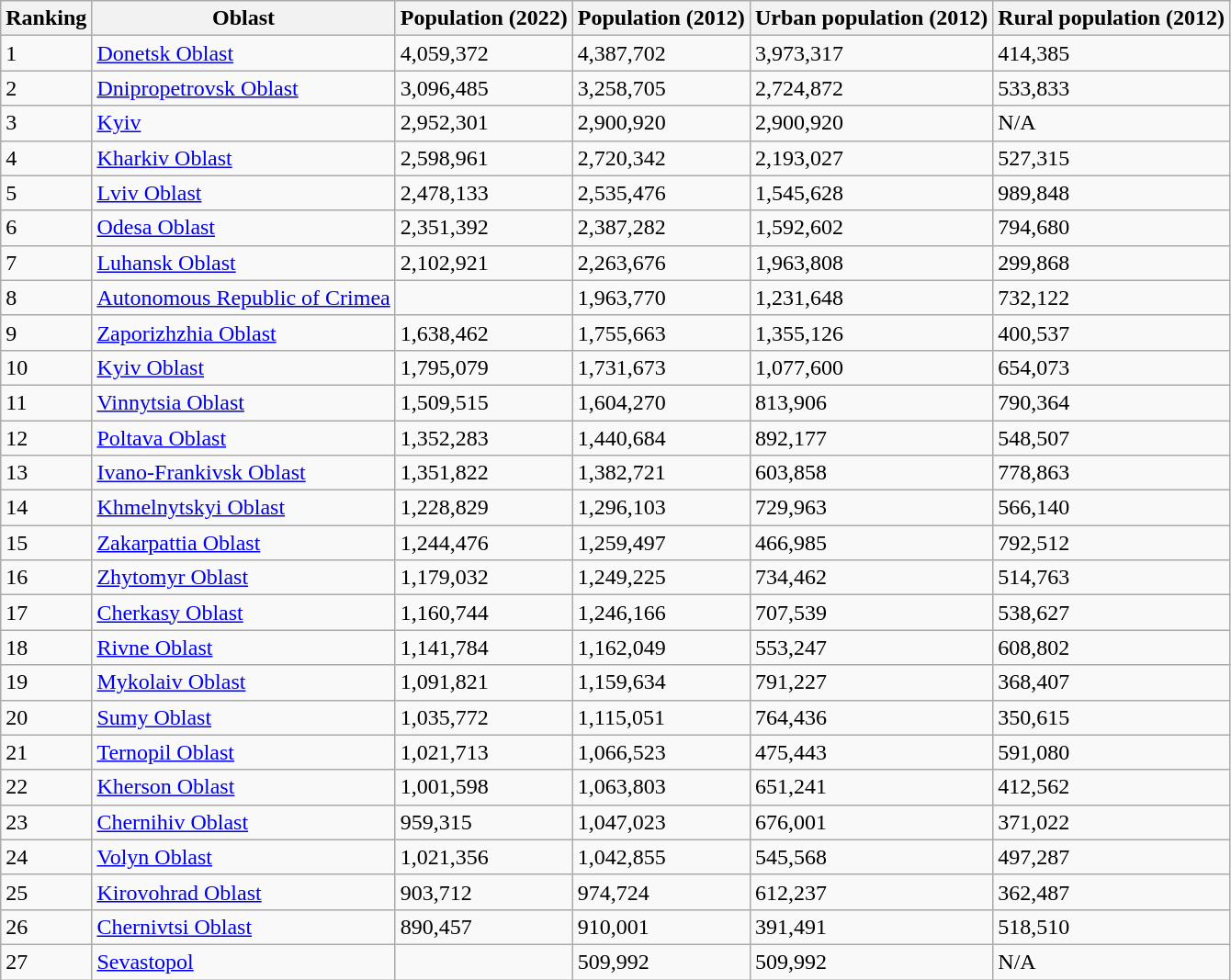<table class="wikitable sortable">
<tr>
<th>Ranking</th>
<th>Oblast</th>
<th>Population (2022)</th>
<th>Population (2012)</th>
<th>Urban population (2012)</th>
<th>Rural population (2012)</th>
</tr>
<tr>
<td>1</td>
<td><a href='#'>Donetsk Oblast</a></td>
<td>4,059,372</td>
<td>4,387,702</td>
<td>3,973,317</td>
<td>414,385</td>
</tr>
<tr>
<td>2</td>
<td><a href='#'>Dnipropetrovsk Oblast</a></td>
<td>3,096,485</td>
<td>3,258,705</td>
<td>2,724,872</td>
<td>533,833</td>
</tr>
<tr>
<td>3</td>
<td><a href='#'>Kyiv</a></td>
<td>2,952,301</td>
<td>2,900,920</td>
<td>2,900,920</td>
<td>N/A</td>
</tr>
<tr>
<td>4</td>
<td><a href='#'>Kharkiv Oblast</a></td>
<td>2,598,961</td>
<td>2,720,342</td>
<td>2,193,027</td>
<td>527,315</td>
</tr>
<tr>
<td>5</td>
<td><a href='#'>Lviv Oblast</a></td>
<td>2,478,133</td>
<td>2,535,476</td>
<td>1,545,628</td>
<td>989,848</td>
</tr>
<tr>
<td>6</td>
<td><a href='#'>Odesa Oblast</a></td>
<td>2,351,392</td>
<td>2,387,282</td>
<td>1,592,602</td>
<td>794,680</td>
</tr>
<tr>
<td>7</td>
<td><a href='#'>Luhansk Oblast</a></td>
<td>2,102,921</td>
<td>2,263,676</td>
<td>1,963,808</td>
<td>299,868</td>
</tr>
<tr>
<td>8</td>
<td><a href='#'>Autonomous Republic of Crimea</a></td>
<td></td>
<td>1,963,770</td>
<td>1,231,648</td>
<td>732,122</td>
</tr>
<tr>
<td>9</td>
<td><a href='#'>Zaporizhzhia Oblast</a></td>
<td>1,638,462</td>
<td>1,755,663</td>
<td>1,355,126</td>
<td>400,537</td>
</tr>
<tr>
<td>10</td>
<td><a href='#'>Kyiv Oblast</a></td>
<td>1,795,079</td>
<td>1,731,673</td>
<td>1,077,600</td>
<td>654,073</td>
</tr>
<tr>
<td>11</td>
<td><a href='#'>Vinnytsia Oblast</a></td>
<td>1,509,515</td>
<td>1,604,270</td>
<td>813,906</td>
<td>790,364</td>
</tr>
<tr>
<td>12</td>
<td><a href='#'>Poltava Oblast</a></td>
<td>1,352,283</td>
<td>1,440,684</td>
<td>892,177</td>
<td>548,507</td>
</tr>
<tr>
<td>13</td>
<td><a href='#'>Ivano-Frankivsk Oblast</a></td>
<td>1,351,822</td>
<td>1,382,721</td>
<td>603,858</td>
<td>778,863</td>
</tr>
<tr>
<td>14</td>
<td><a href='#'>Khmelnytskyi Oblast</a></td>
<td>1,228,829</td>
<td>1,296,103</td>
<td>729,963</td>
<td>566,140</td>
</tr>
<tr>
<td>15</td>
<td><a href='#'>Zakarpattia Oblast</a></td>
<td>1,244,476</td>
<td>1,259,497</td>
<td>466,985</td>
<td>792,512</td>
</tr>
<tr>
<td>16</td>
<td><a href='#'>Zhytomyr Oblast</a></td>
<td>1,179,032</td>
<td>1,249,225</td>
<td>734,462</td>
<td>514,763</td>
</tr>
<tr>
<td>17</td>
<td><a href='#'>Cherkasy Oblast</a></td>
<td>1,160,744</td>
<td>1,246,166</td>
<td>707,539</td>
<td>538,627</td>
</tr>
<tr>
<td>18</td>
<td><a href='#'>Rivne Oblast</a></td>
<td>1,141,784</td>
<td>1,162,049</td>
<td>553,247</td>
<td>608,802</td>
</tr>
<tr>
<td>19</td>
<td><a href='#'>Mykolaiv Oblast</a></td>
<td>1,091,821</td>
<td>1,159,634</td>
<td>791,227</td>
<td>368,407</td>
</tr>
<tr>
<td>20</td>
<td><a href='#'>Sumy Oblast</a></td>
<td>1,035,772</td>
<td>1,115,051</td>
<td>764,436</td>
<td>350,615</td>
</tr>
<tr>
<td>21</td>
<td><a href='#'>Ternopil Oblast</a></td>
<td>1,021,713</td>
<td>1,066,523</td>
<td>475,443</td>
<td>591,080</td>
</tr>
<tr>
<td>22</td>
<td><a href='#'>Kherson Oblast</a></td>
<td>1,001,598</td>
<td>1,063,803</td>
<td>651,241</td>
<td>412,562</td>
</tr>
<tr>
<td>23</td>
<td><a href='#'>Chernihiv Oblast</a></td>
<td>959,315</td>
<td>1,047,023</td>
<td>676,001</td>
<td>371,022</td>
</tr>
<tr>
<td>24</td>
<td><a href='#'>Volyn Oblast</a></td>
<td>1,021,356</td>
<td>1,042,855</td>
<td>545,568</td>
<td>497,287</td>
</tr>
<tr>
<td>25</td>
<td><a href='#'>Kirovohrad Oblast</a></td>
<td>903,712</td>
<td>974,724</td>
<td>612,237</td>
<td>362,487</td>
</tr>
<tr>
<td>26</td>
<td><a href='#'>Chernivtsi Oblast</a></td>
<td>890,457</td>
<td>910,001</td>
<td>391,491</td>
<td>518,510</td>
</tr>
<tr>
<td>27</td>
<td><a href='#'>Sevastopol</a></td>
<td></td>
<td>509,992</td>
<td>509,992</td>
<td>N/A</td>
</tr>
</table>
